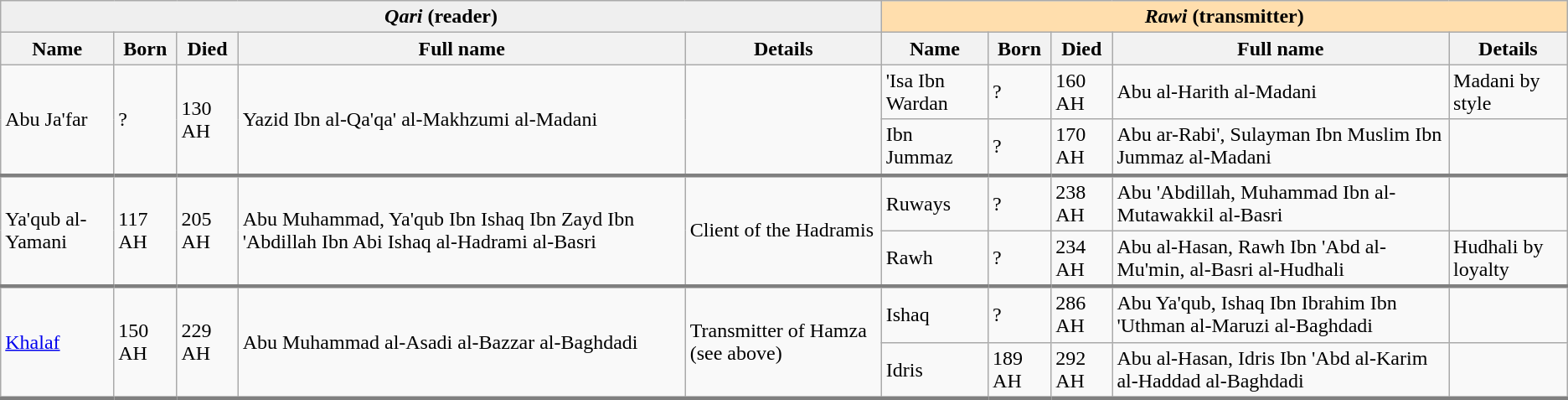<table class="wikitable">
<tr>
<th colspan="5" Style="background:#efefef;"><em>Qari</em> (reader)</th>
<th colspan="5" style="background:#ffdead;"><em>Rawi</em> (transmitter)</th>
</tr>
<tr>
<th>Name</th>
<th>Born</th>
<th>Died</th>
<th>Full name</th>
<th>Details</th>
<th>Name</th>
<th>Born</th>
<th>Died</th>
<th>Full name</th>
<th>Details</th>
</tr>
<tr>
<td rowspan=2 style="border-bottom:3px solid grey;">Abu Ja'far</td>
<td rowspan=2 style="border-bottom:3px solid grey;">?</td>
<td rowspan=2 style="border-bottom:3px solid grey;">130 AH</td>
<td rowspan=2 style="border-bottom:3px solid grey;">Yazid Ibn al-Qa'qa' al-Makhzumi al-Madani</td>
<td rowspan=2 style="border-bottom:3px solid grey;"></td>
<td>'Isa Ibn Wardan</td>
<td>?</td>
<td>160 AH</td>
<td>Abu al-Harith al-Madani</td>
<td>Madani by style</td>
</tr>
<tr>
<td style="border-bottom:3px solid grey;">Ibn Jummaz</td>
<td style="border-bottom:3px solid grey;">?</td>
<td style="border-bottom:3px solid grey;">170 AH</td>
<td style="border-bottom:3px solid grey;">Abu ar-Rabi', Sulayman Ibn Muslim Ibn Jummaz al-Madani</td>
<td style="border-bottom:3px solid grey;"></td>
</tr>
<tr>
<td rowspan=2 style="border-bottom:3px solid grey;">Ya'qub al-Yamani</td>
<td rowspan=2 style="border-bottom:3px solid grey;">117 AH</td>
<td rowspan=2 style="border-bottom:3px solid grey;">205 AH</td>
<td rowspan=2 style="border-bottom:3px solid grey;">Abu Muhammad, Ya'qub Ibn Ishaq Ibn Zayd Ibn 'Abdillah Ibn Abi Ishaq al-Hadrami al-Basri</td>
<td rowspan=2 style="border-bottom:3px solid grey;">Client of the Hadramis</td>
<td>Ruways</td>
<td>?</td>
<td>238 AH</td>
<td>Abu 'Abdillah, Muhammad Ibn al-Mutawakkil al-Basri</td>
<td></td>
</tr>
<tr>
<td style="border-bottom:3px solid grey;">Rawh</td>
<td style="border-bottom:3px solid grey;">?</td>
<td style="border-bottom:3px solid grey;">234 AH</td>
<td style="border-bottom:3px solid grey;">Abu al-Hasan, Rawh Ibn 'Abd al-Mu'min, al-Basri al-Hudhali</td>
<td style="border-bottom:3px solid grey;">Hudhali by loyalty</td>
</tr>
<tr>
<td rowspan=2 style="border-bottom:3px solid grey;"><a href='#'>Khalaf</a></td>
<td rowspan=2 style="border-bottom:3px solid grey;">150 AH</td>
<td rowspan=2 style="border-bottom:3px solid grey;">229 AH</td>
<td rowspan=2 style="border-bottom:3px solid grey;">Abu Muhammad al-Asadi al-Bazzar al-Baghdadi</td>
<td rowspan=2 style="border-bottom:3px solid grey;">Transmitter of Hamza (see above)</td>
<td>Ishaq</td>
<td>?</td>
<td>286 AH</td>
<td>Abu Ya'qub, Ishaq Ibn Ibrahim Ibn 'Uthman al-Maruzi al-Baghdadi</td>
<td></td>
</tr>
<tr>
<td style="border-bottom:3px solid grey;">Idris</td>
<td style="border-bottom:3px solid grey;">189 AH</td>
<td style="border-bottom:3px solid grey;">292 AH</td>
<td style="border-bottom:3px solid grey;">Abu al-Hasan, Idris Ibn 'Abd al-Karim al-Haddad al-Baghdadi</td>
<td style="border-bottom:3px solid grey;"></td>
</tr>
</table>
